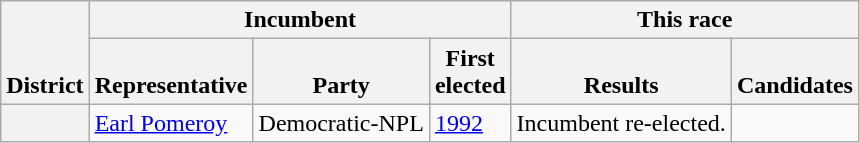<table class=wikitable>
<tr valign=bottom>
<th rowspan=2>District</th>
<th colspan=3>Incumbent</th>
<th colspan=2>This race</th>
</tr>
<tr valign=bottom>
<th>Representative</th>
<th>Party</th>
<th>First<br>elected</th>
<th>Results</th>
<th>Candidates</th>
</tr>
<tr>
<th></th>
<td><a href='#'>Earl Pomeroy</a></td>
<td>Democratic-NPL</td>
<td><a href='#'>1992</a></td>
<td>Incumbent re-elected.</td>
<td nowrap></td>
</tr>
</table>
